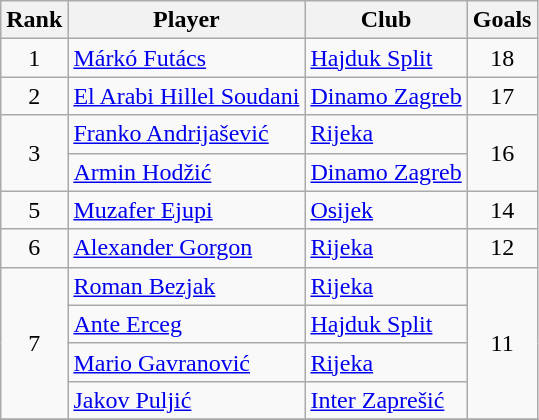<table class="wikitable" style="text-align:center">
<tr>
<th>Rank</th>
<th>Player</th>
<th>Club</th>
<th>Goals</th>
</tr>
<tr>
<td rowspan=1>1</td>
<td align="left"> <a href='#'>Márkó Futács</a></td>
<td align="left"><a href='#'>Hajduk Split</a></td>
<td rowspan=1>18</td>
</tr>
<tr>
<td rowspan=1>2</td>
<td align="left"> <a href='#'>El Arabi Hillel Soudani</a></td>
<td align="left"><a href='#'>Dinamo Zagreb</a></td>
<td rowspan=1>17</td>
</tr>
<tr>
<td rowspan=2>3</td>
<td align="left"> <a href='#'>Franko Andrijašević</a></td>
<td align="left"><a href='#'>Rijeka</a></td>
<td rowspan=2>16</td>
</tr>
<tr>
<td align="left"> <a href='#'>Armin Hodžić</a></td>
<td align="left"><a href='#'>Dinamo Zagreb</a></td>
</tr>
<tr>
<td rowspan=1>5</td>
<td align="left"> <a href='#'>Muzafer Ejupi</a></td>
<td align="left"><a href='#'>Osijek</a></td>
<td rowspan=1>14</td>
</tr>
<tr>
<td rowspan=1>6</td>
<td align="left"> <a href='#'>Alexander Gorgon</a></td>
<td align="left"><a href='#'>Rijeka</a></td>
<td rowspan=1>12</td>
</tr>
<tr>
<td rowspan=4>7</td>
<td align="left"> <a href='#'>Roman Bezjak</a></td>
<td align="left"><a href='#'>Rijeka</a></td>
<td rowspan=4>11</td>
</tr>
<tr>
<td align="left"> <a href='#'>Ante Erceg</a></td>
<td align="left"><a href='#'>Hajduk Split</a></td>
</tr>
<tr>
<td align="left"> <a href='#'>Mario Gavranović</a></td>
<td align="left"><a href='#'>Rijeka</a></td>
</tr>
<tr>
<td align="left"> <a href='#'>Jakov Puljić</a></td>
<td align="left"><a href='#'>Inter Zaprešić</a></td>
</tr>
<tr>
</tr>
</table>
